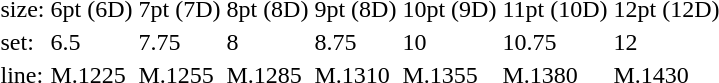<table style="margin-left:40px;">
<tr>
<td>size:</td>
<td>6pt (6D)</td>
<td>7pt (7D)</td>
<td>8pt (8D)</td>
<td>9pt (8D)</td>
<td>10pt (9D)</td>
<td>11pt (10D)</td>
<td>12pt (12D)</td>
</tr>
<tr>
<td>set:</td>
<td>6.5</td>
<td>7.75</td>
<td>8</td>
<td>8.75</td>
<td>10</td>
<td>10.75</td>
<td>12</td>
</tr>
<tr>
<td>line:</td>
<td>M.1225</td>
<td>M.1255</td>
<td>M.1285</td>
<td>M.1310</td>
<td>M.1355</td>
<td>M.1380</td>
<td>M.1430</td>
</tr>
</table>
